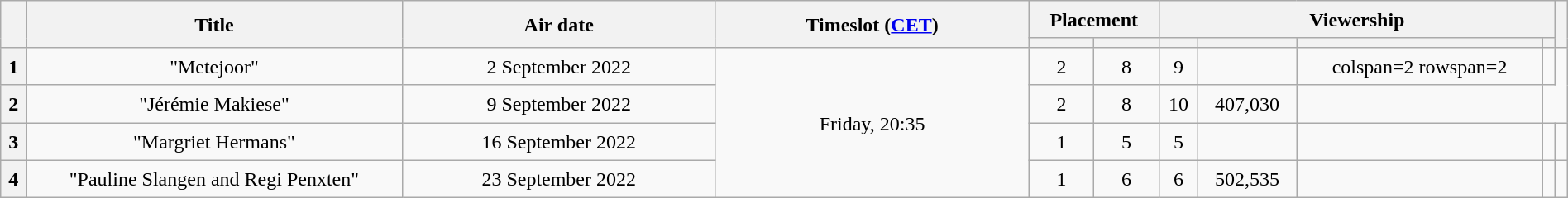<table class="sortable wikitable plainrowheaders mw-collapsible" style=" text-align:center; line-height:23px; width:100%;">
<tr>
<th rowspan=2 class="unsortable"></th>
<th rowspan=2 class="unsortable" width=24%>Title</th>
<th rowspan=2 class="unsortable" width=20%>Air date</th>
<th rowspan=2 class="unsortable" width=20%>Timeslot (<a href='#'>CET</a>)</th>
<th colspan=2>Placement</th>
<th colspan=4>Viewership</th>
<th rowspan=2 class="unsortable"></th>
</tr>
<tr>
<th class="unsortable"></th>
<th class="unsortable"></th>
<th class="unsortable"></th>
<th></th>
<th></th>
<th></th>
</tr>
<tr>
<th>1</th>
<td>"Metejoor"</td>
<td>2 September 2022</td>
<td rowspan="4">Friday, 20:35</td>
<td>2</td>
<td>8</td>
<td>9</td>
<td></td>
<td>colspan=2 rowspan=2 </td>
<td></td>
</tr>
<tr>
<th>2</th>
<td>"Jérémie Makiese"</td>
<td>9 September 2022</td>
<td>2</td>
<td>8</td>
<td>10</td>
<td>407,030</td>
<td></td>
</tr>
<tr>
<th>3</th>
<td>"Margriet Hermans"</td>
<td>16 September 2022</td>
<td>1</td>
<td>5</td>
<td>5</td>
<td></td>
<td></td>
<td></td>
<td></td>
</tr>
<tr>
<th>4</th>
<td>"Pauline Slangen and Regi Penxten"</td>
<td>23 September 2022</td>
<td>1</td>
<td>6</td>
<td>6</td>
<td>502,535</td>
<td></td>
<td></td>
<td></td>
</tr>
</table>
